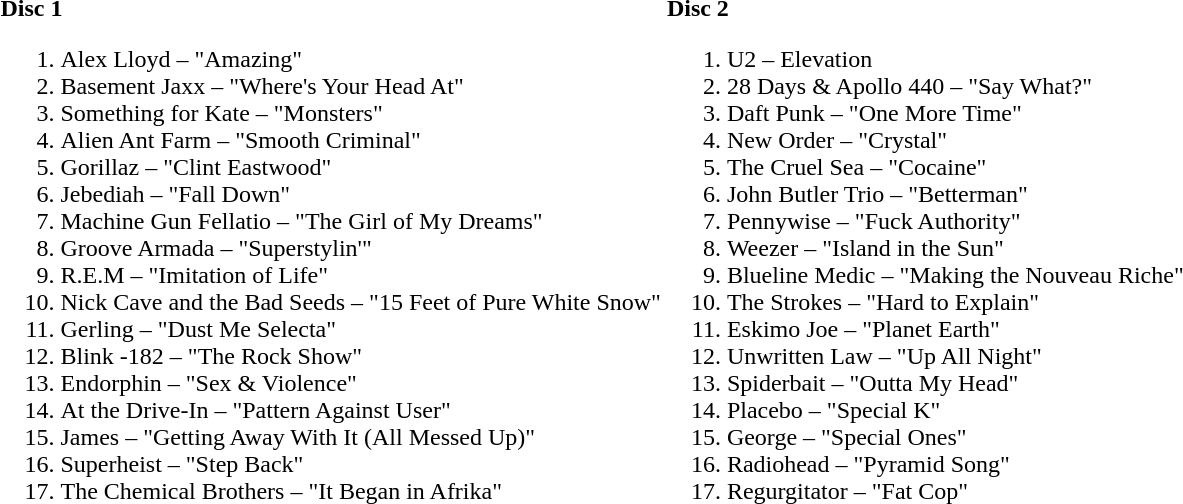<table>
<tr valign=top>
<td><strong>Disc 1</strong><br><ol><li>Alex Lloyd – "Amazing"</li><li>Basement Jaxx – "Where's Your Head At"</li><li>Something for Kate – "Monsters"</li><li>Alien Ant Farm – "Smooth Criminal"</li><li>Gorillaz – "Clint Eastwood"</li><li>Jebediah – "Fall Down"</li><li>Machine Gun Fellatio – "The Girl of My Dreams"</li><li>Groove Armada – "Superstylin'"</li><li>R.E.M – "Imitation of Life"</li><li>Nick Cave and the Bad Seeds – "15 Feet of Pure White Snow"</li><li>Gerling – "Dust Me Selecta"</li><li>Blink -182 – "The Rock Show"</li><li>Endorphin – "Sex & Violence"</li><li>At the Drive-In – "Pattern Against User"</li><li>James – "Getting Away With It (All Messed Up)"</li><li>Superheist – "Step Back"</li><li>The Chemical Brothers – "It Began in Afrika"</li></ol></td>
<td><strong>Disc 2</strong><br><ol><li>U2 – Elevation</li><li>28 Days & Apollo 440 – "Say What?"</li><li>Daft Punk – "One More Time"</li><li>New Order – "Crystal"</li><li>The Cruel Sea – "Cocaine"</li><li>John Butler Trio – "Betterman"</li><li>Pennywise – "Fuck Authority"</li><li>Weezer – "Island in the Sun"</li><li>Blueline Medic – "Making the Nouveau Riche"</li><li>The Strokes – "Hard to Explain"</li><li>Eskimo Joe – "Planet Earth"</li><li>Unwritten Law – "Up All Night"</li><li>Spiderbait – "Outta My Head"</li><li>Placebo – "Special K"</li><li>George – "Special Ones"</li><li>Radiohead – "Pyramid Song"</li><li>Regurgitator – "Fat Cop"</li></ol></td>
</tr>
</table>
